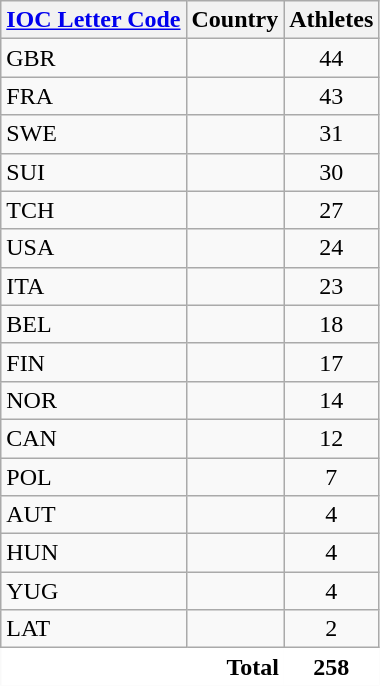<table class="wikitable collapsible collapsed sortable" style="border:0;">
<tr>
<th><a href='#'>IOC Letter Code</a></th>
<th>Country</th>
<th>Athletes</th>
</tr>
<tr>
<td>GBR</td>
<td></td>
<td align=center>44</td>
</tr>
<tr>
<td>FRA</td>
<td></td>
<td align=center>43</td>
</tr>
<tr>
<td>SWE</td>
<td></td>
<td align=center>31</td>
</tr>
<tr>
<td>SUI</td>
<td></td>
<td align=center>30</td>
</tr>
<tr>
<td>TCH</td>
<td></td>
<td align=center>27</td>
</tr>
<tr>
<td>USA</td>
<td></td>
<td align=center>24</td>
</tr>
<tr>
<td>ITA</td>
<td></td>
<td align=center>23</td>
</tr>
<tr>
<td>BEL</td>
<td></td>
<td align=center>18</td>
</tr>
<tr>
<td>FIN</td>
<td></td>
<td align=center>17</td>
</tr>
<tr>
<td>NOR</td>
<td></td>
<td align=center>14</td>
</tr>
<tr>
<td>CAN</td>
<td></td>
<td align=center>12</td>
</tr>
<tr>
<td>POL</td>
<td></td>
<td align=center>7</td>
</tr>
<tr>
<td>AUT</td>
<td></td>
<td align=center>4</td>
</tr>
<tr>
<td>HUN</td>
<td></td>
<td align=center>4</td>
</tr>
<tr>
<td>YUG</td>
<td></td>
<td align=center>4</td>
</tr>
<tr>
<td>LAT</td>
<td></td>
<td align=center>2</td>
</tr>
<tr class="sortbottom">
<td colspan=2; style="text-align:right; border:0px; background:#fff;"><strong>Total</strong></td>
<td style="text-align:center; border:0px; background:#fff;"><strong>258</strong></td>
</tr>
<tr>
</tr>
</table>
